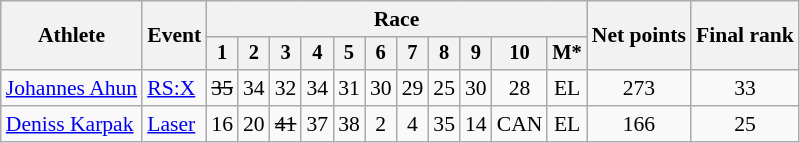<table class="wikitable" style="font-size:90%">
<tr>
<th rowspan=2>Athlete</th>
<th rowspan=2>Event</th>
<th colspan=11>Race</th>
<th rowspan=2>Net points</th>
<th rowspan=2>Final rank</th>
</tr>
<tr style="font-size:95%">
<th>1</th>
<th>2</th>
<th>3</th>
<th>4</th>
<th>5</th>
<th>6</th>
<th>7</th>
<th>8</th>
<th>9</th>
<th>10</th>
<th>M*</th>
</tr>
<tr align=center>
<td align=left><a href='#'>Johannes Ahun</a></td>
<td align=left><a href='#'>RS:X</a></td>
<td><s>35</s></td>
<td>34</td>
<td>32</td>
<td>34</td>
<td>31</td>
<td>30</td>
<td>29</td>
<td>25</td>
<td>30</td>
<td>28</td>
<td>EL</td>
<td>273</td>
<td>33</td>
</tr>
<tr align=center>
<td align=left><a href='#'>Deniss Karpak</a></td>
<td align=left><a href='#'>Laser</a></td>
<td>16</td>
<td>20</td>
<td><s>41</s></td>
<td>37</td>
<td>38</td>
<td>2</td>
<td>4</td>
<td>35</td>
<td>14</td>
<td>CAN</td>
<td>EL</td>
<td>166</td>
<td>25</td>
</tr>
</table>
